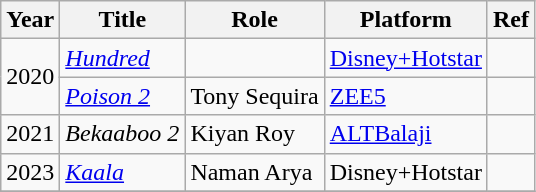<table class="wikitable sortable">
<tr>
<th>Year</th>
<th>Title</th>
<th>Role</th>
<th>Platform</th>
<th>Ref</th>
</tr>
<tr>
<td rowspan="2">2020</td>
<td><em><a href='#'>Hundred</a></em></td>
<td></td>
<td><a href='#'>Disney+Hotstar</a></td>
<td></td>
</tr>
<tr>
<td><em><a href='#'>Poison 2</a></em></td>
<td>Tony Sequira</td>
<td><a href='#'>ZEE5</a></td>
<td></td>
</tr>
<tr>
<td>2021</td>
<td><em>Bekaaboo 2</em></td>
<td>Kiyan Roy</td>
<td><a href='#'>ALTBalaji</a></td>
<td></td>
</tr>
<tr>
<td>2023</td>
<td><em><a href='#'>Kaala</a></em></td>
<td>Naman Arya</td>
<td>Disney+Hotstar</td>
<td></td>
</tr>
<tr>
</tr>
</table>
